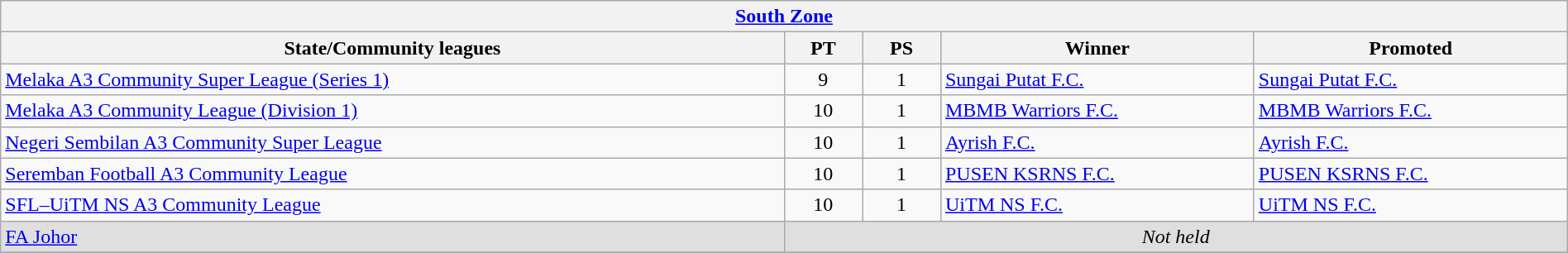<table class="wikitable sortable" style="width:100%;">
<tr>
<th colspan="5"><strong><a href='#'>South Zone</a></strong></th>
</tr>
<tr>
<th style="width:50%;">State/Community leagues</th>
<th style="width:5%;">PT</th>
<th style="width:5%;">PS</th>
<th style="width:20%;">Winner</th>
<th style="width:25%;">Promoted</th>
</tr>
<tr>
<td> <a href='#'>Melaka A3 Community Super League (Series 1)</a></td>
<td style="text-align:center">9</td>
<td style="text-align:center">1</td>
<td><a href='#'>Sungai Putat F.C.</a></td>
<td><a href='#'>Sungai Putat F.C.</a></td>
</tr>
<tr>
<td> <a href='#'>Melaka A3 Community League (Division 1)</a></td>
<td style="text-align:center">10</td>
<td style="text-align:center">1</td>
<td><a href='#'>MBMB Warriors F.C.</a></td>
<td><a href='#'>MBMB Warriors F.C.</a></td>
</tr>
<tr>
<td> <a href='#'>Negeri Sembilan A3 Community Super League</a></td>
<td style="text-align:center">10</td>
<td style="text-align:center">1</td>
<td><a href='#'>Ayrish F.C.</a></td>
<td><a href='#'>Ayrish F.C.</a></td>
</tr>
<tr>
<td> <a href='#'>Seremban Football A3 Community League</a></td>
<td style="text-align:center">10</td>
<td style="text-align:center">1</td>
<td><a href='#'>PUSEN KSRNS F.C.</a></td>
<td><a href='#'>PUSEN KSRNS F.C.</a></td>
</tr>
<tr>
<td> <a href='#'>SFL–UiTM NS A3 Community League</a></td>
<td style="text-align:center">10</td>
<td style="text-align:center">1</td>
<td><a href='#'>UiTM NS F.C.</a></td>
<td><a href='#'>UiTM NS F.C.</a></td>
</tr>
<tr bgcolor="#DFDFDF">
<td> <a href='#'>FA Johor</a></td>
<td colspan="4" align="center"><em>Not held</em></td>
</tr>
<tr>
</tr>
</table>
